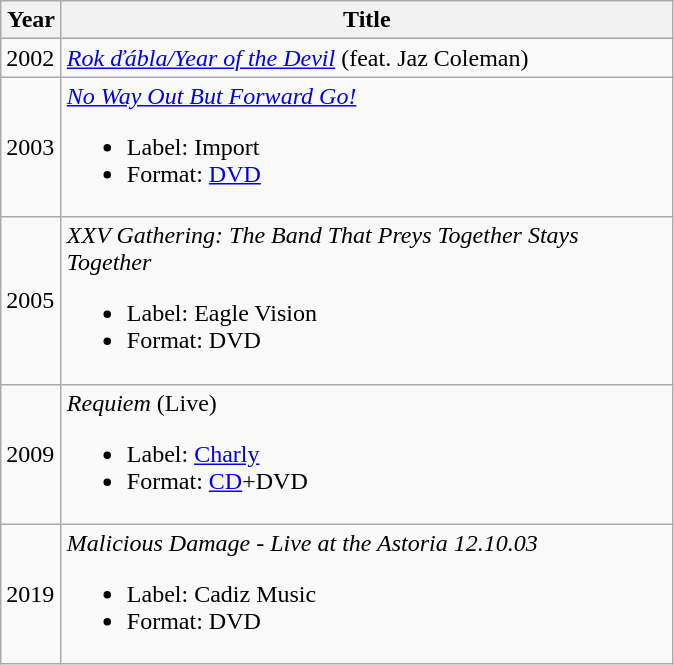<table class="wikitable">
<tr>
<th width="33">Year</th>
<th width="400">Title</th>
</tr>
<tr>
<td>2002</td>
<td><em><a href='#'>Rok ďábla/Year of the Devil</a></em> (feat. Jaz Coleman)<br></td>
</tr>
<tr>
<td>2003</td>
<td><em><a href='#'>No Way Out But Forward Go!</a></em><br><ul><li>Label: Import</li><li>Format: <a href='#'>DVD</a></li></ul></td>
</tr>
<tr>
<td>2005</td>
<td><em>XXV Gathering: The Band That Preys Together Stays Together</em><br><ul><li>Label: Eagle Vision</li><li>Format: DVD</li></ul></td>
</tr>
<tr>
<td>2009</td>
<td><em>Requiem</em> (Live)<br><ul><li>Label: <a href='#'>Charly</a></li><li>Format: <a href='#'>CD</a>+DVD</li></ul></td>
</tr>
<tr>
<td>2019</td>
<td><em>Malicious Damage - Live at the Astoria 12.10.03</em><br><ul><li>Label: Cadiz Music</li><li>Format: DVD</li></ul></td>
</tr>
</table>
